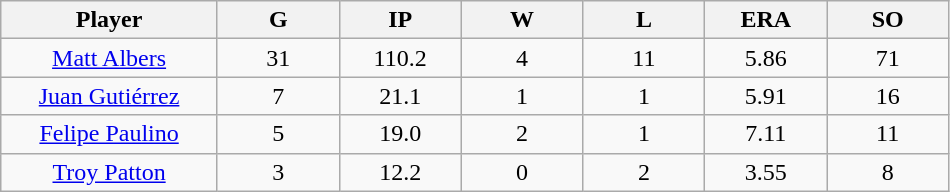<table class="wikitable sortable">
<tr>
<th bgcolor="#DDDDFF" width="16%">Player</th>
<th bgcolor="#DDDDFF" width="9%">G</th>
<th bgcolor="#DDDDFF" width="9%">IP</th>
<th bgcolor="#DDDDFF" width="9%">W</th>
<th bgcolor="#DDDDFF" width="9%">L</th>
<th bgcolor="#DDDDFF" width="9%">ERA</th>
<th bgcolor="#DDDDFF" width="9%">SO</th>
</tr>
<tr align=center>
<td><a href='#'>Matt Albers</a></td>
<td>31</td>
<td>110.2</td>
<td>4</td>
<td>11</td>
<td>5.86</td>
<td>71</td>
</tr>
<tr align=center>
<td><a href='#'>Juan Gutiérrez</a></td>
<td>7</td>
<td>21.1</td>
<td>1</td>
<td>1</td>
<td>5.91</td>
<td>16</td>
</tr>
<tr align=center>
<td><a href='#'>Felipe Paulino</a></td>
<td>5</td>
<td>19.0</td>
<td>2</td>
<td>1</td>
<td>7.11</td>
<td>11</td>
</tr>
<tr align=center>
<td><a href='#'>Troy Patton</a></td>
<td>3</td>
<td>12.2</td>
<td>0</td>
<td>2</td>
<td>3.55</td>
<td>8</td>
</tr>
</table>
